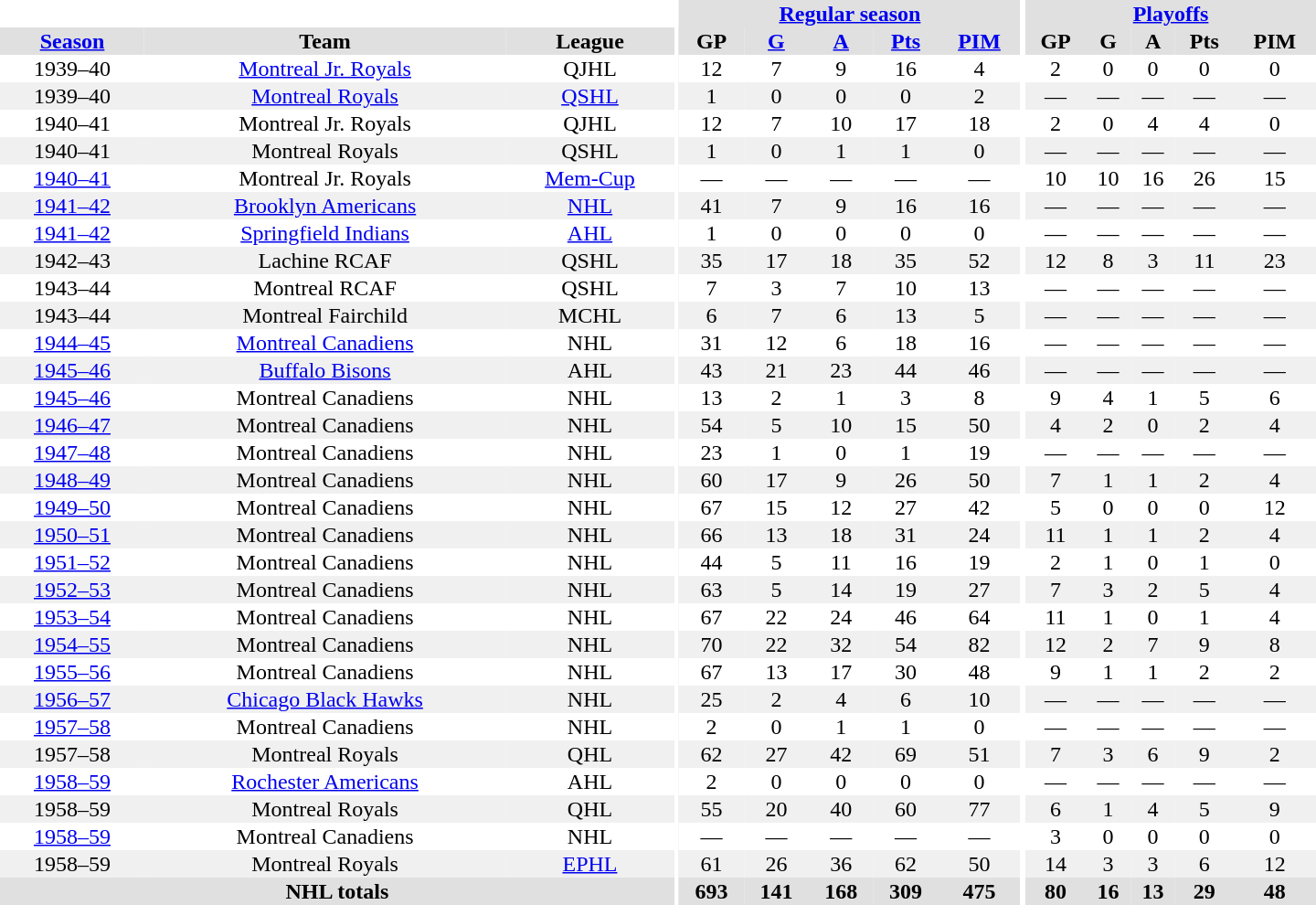<table border="0" cellpadding="1" cellspacing="0" style="text-align:center; width:60em">
<tr bgcolor="#e0e0e0">
<th colspan="3" bgcolor="#ffffff"></th>
<th rowspan="100" bgcolor="#ffffff"></th>
<th colspan="5"><a href='#'>Regular season</a></th>
<th rowspan="100" bgcolor="#ffffff"></th>
<th colspan="5"><a href='#'>Playoffs</a></th>
</tr>
<tr bgcolor="#e0e0e0">
<th><a href='#'>Season</a></th>
<th>Team</th>
<th>League</th>
<th>GP</th>
<th><a href='#'>G</a></th>
<th><a href='#'>A</a></th>
<th><a href='#'>Pts</a></th>
<th><a href='#'>PIM</a></th>
<th>GP</th>
<th>G</th>
<th>A</th>
<th>Pts</th>
<th>PIM</th>
</tr>
<tr>
<td>1939–40</td>
<td><a href='#'>Montreal Jr. Royals</a></td>
<td>QJHL</td>
<td>12</td>
<td>7</td>
<td>9</td>
<td>16</td>
<td>4</td>
<td>2</td>
<td>0</td>
<td>0</td>
<td>0</td>
<td>0</td>
</tr>
<tr bgcolor="#f0f0f0">
<td>1939–40</td>
<td><a href='#'>Montreal Royals</a></td>
<td><a href='#'>QSHL</a></td>
<td>1</td>
<td>0</td>
<td>0</td>
<td>0</td>
<td>2</td>
<td>—</td>
<td>—</td>
<td>—</td>
<td>—</td>
<td>—</td>
</tr>
<tr>
<td>1940–41</td>
<td>Montreal Jr. Royals</td>
<td>QJHL</td>
<td>12</td>
<td>7</td>
<td>10</td>
<td>17</td>
<td>18</td>
<td>2</td>
<td>0</td>
<td>4</td>
<td>4</td>
<td>0</td>
</tr>
<tr bgcolor="#f0f0f0">
<td>1940–41</td>
<td>Montreal Royals</td>
<td>QSHL</td>
<td>1</td>
<td>0</td>
<td>1</td>
<td>1</td>
<td>0</td>
<td>—</td>
<td>—</td>
<td>—</td>
<td>—</td>
<td>—</td>
</tr>
<tr>
<td><a href='#'>1940–41</a></td>
<td>Montreal Jr. Royals</td>
<td><a href='#'>Mem-Cup</a></td>
<td>—</td>
<td>—</td>
<td>—</td>
<td>—</td>
<td>—</td>
<td>10</td>
<td>10</td>
<td>16</td>
<td>26</td>
<td>15</td>
</tr>
<tr bgcolor="#f0f0f0">
<td><a href='#'>1941–42</a></td>
<td><a href='#'>Brooklyn Americans</a></td>
<td><a href='#'>NHL</a></td>
<td>41</td>
<td>7</td>
<td>9</td>
<td>16</td>
<td>16</td>
<td>—</td>
<td>—</td>
<td>—</td>
<td>—</td>
<td>—</td>
</tr>
<tr>
<td><a href='#'>1941–42</a></td>
<td><a href='#'>Springfield Indians</a></td>
<td><a href='#'>AHL</a></td>
<td>1</td>
<td>0</td>
<td>0</td>
<td>0</td>
<td>0</td>
<td>—</td>
<td>—</td>
<td>—</td>
<td>—</td>
<td>—</td>
</tr>
<tr bgcolor="#f0f0f0">
<td>1942–43</td>
<td>Lachine RCAF</td>
<td>QSHL</td>
<td>35</td>
<td>17</td>
<td>18</td>
<td>35</td>
<td>52</td>
<td>12</td>
<td>8</td>
<td>3</td>
<td>11</td>
<td>23</td>
</tr>
<tr>
<td>1943–44</td>
<td>Montreal RCAF</td>
<td>QSHL</td>
<td>7</td>
<td>3</td>
<td>7</td>
<td>10</td>
<td>13</td>
<td>—</td>
<td>—</td>
<td>—</td>
<td>—</td>
<td>—</td>
</tr>
<tr bgcolor="#f0f0f0">
<td>1943–44</td>
<td>Montreal Fairchild</td>
<td>MCHL</td>
<td>6</td>
<td>7</td>
<td>6</td>
<td>13</td>
<td>5</td>
<td>—</td>
<td>—</td>
<td>—</td>
<td>—</td>
<td>—</td>
</tr>
<tr>
<td><a href='#'>1944–45</a></td>
<td><a href='#'>Montreal Canadiens</a></td>
<td>NHL</td>
<td>31</td>
<td>12</td>
<td>6</td>
<td>18</td>
<td>16</td>
<td>—</td>
<td>—</td>
<td>—</td>
<td>—</td>
<td>—</td>
</tr>
<tr bgcolor="#f0f0f0">
<td><a href='#'>1945–46</a></td>
<td><a href='#'>Buffalo Bisons</a></td>
<td>AHL</td>
<td>43</td>
<td>21</td>
<td>23</td>
<td>44</td>
<td>46</td>
<td>—</td>
<td>—</td>
<td>—</td>
<td>—</td>
<td>—</td>
</tr>
<tr>
<td><a href='#'>1945–46</a></td>
<td>Montreal Canadiens</td>
<td>NHL</td>
<td>13</td>
<td>2</td>
<td>1</td>
<td>3</td>
<td>8</td>
<td>9</td>
<td>4</td>
<td>1</td>
<td>5</td>
<td>6</td>
</tr>
<tr bgcolor="#f0f0f0">
<td><a href='#'>1946–47</a></td>
<td>Montreal Canadiens</td>
<td>NHL</td>
<td>54</td>
<td>5</td>
<td>10</td>
<td>15</td>
<td>50</td>
<td>4</td>
<td>2</td>
<td>0</td>
<td>2</td>
<td>4</td>
</tr>
<tr>
<td><a href='#'>1947–48</a></td>
<td>Montreal Canadiens</td>
<td>NHL</td>
<td>23</td>
<td>1</td>
<td>0</td>
<td>1</td>
<td>19</td>
<td>—</td>
<td>—</td>
<td>—</td>
<td>—</td>
<td>—</td>
</tr>
<tr bgcolor="#f0f0f0">
<td><a href='#'>1948–49</a></td>
<td>Montreal Canadiens</td>
<td>NHL</td>
<td>60</td>
<td>17</td>
<td>9</td>
<td>26</td>
<td>50</td>
<td>7</td>
<td>1</td>
<td>1</td>
<td>2</td>
<td>4</td>
</tr>
<tr>
<td><a href='#'>1949–50</a></td>
<td>Montreal Canadiens</td>
<td>NHL</td>
<td>67</td>
<td>15</td>
<td>12</td>
<td>27</td>
<td>42</td>
<td>5</td>
<td>0</td>
<td>0</td>
<td>0</td>
<td>12</td>
</tr>
<tr bgcolor="#f0f0f0">
<td><a href='#'>1950–51</a></td>
<td>Montreal Canadiens</td>
<td>NHL</td>
<td>66</td>
<td>13</td>
<td>18</td>
<td>31</td>
<td>24</td>
<td>11</td>
<td>1</td>
<td>1</td>
<td>2</td>
<td>4</td>
</tr>
<tr>
<td><a href='#'>1951–52</a></td>
<td>Montreal Canadiens</td>
<td>NHL</td>
<td>44</td>
<td>5</td>
<td>11</td>
<td>16</td>
<td>19</td>
<td>2</td>
<td>1</td>
<td>0</td>
<td>1</td>
<td>0</td>
</tr>
<tr bgcolor="#f0f0f0">
<td><a href='#'>1952–53</a></td>
<td>Montreal Canadiens</td>
<td>NHL</td>
<td>63</td>
<td>5</td>
<td>14</td>
<td>19</td>
<td>27</td>
<td>7</td>
<td>3</td>
<td>2</td>
<td>5</td>
<td>4</td>
</tr>
<tr>
<td><a href='#'>1953–54</a></td>
<td>Montreal Canadiens</td>
<td>NHL</td>
<td>67</td>
<td>22</td>
<td>24</td>
<td>46</td>
<td>64</td>
<td>11</td>
<td>1</td>
<td>0</td>
<td>1</td>
<td>4</td>
</tr>
<tr bgcolor="#f0f0f0">
<td><a href='#'>1954–55</a></td>
<td>Montreal Canadiens</td>
<td>NHL</td>
<td>70</td>
<td>22</td>
<td>32</td>
<td>54</td>
<td>82</td>
<td>12</td>
<td>2</td>
<td>7</td>
<td>9</td>
<td>8</td>
</tr>
<tr>
<td><a href='#'>1955–56</a></td>
<td>Montreal Canadiens</td>
<td>NHL</td>
<td>67</td>
<td>13</td>
<td>17</td>
<td>30</td>
<td>48</td>
<td>9</td>
<td>1</td>
<td>1</td>
<td>2</td>
<td>2</td>
</tr>
<tr bgcolor="#f0f0f0">
<td><a href='#'>1956–57</a></td>
<td><a href='#'>Chicago Black Hawks</a></td>
<td>NHL</td>
<td>25</td>
<td>2</td>
<td>4</td>
<td>6</td>
<td>10</td>
<td>—</td>
<td>—</td>
<td>—</td>
<td>—</td>
<td>—</td>
</tr>
<tr>
<td><a href='#'>1957–58</a></td>
<td>Montreal Canadiens</td>
<td>NHL</td>
<td>2</td>
<td>0</td>
<td>1</td>
<td>1</td>
<td>0</td>
<td>—</td>
<td>—</td>
<td>—</td>
<td>—</td>
<td>—</td>
</tr>
<tr bgcolor="#f0f0f0">
<td>1957–58</td>
<td>Montreal Royals</td>
<td>QHL</td>
<td>62</td>
<td>27</td>
<td>42</td>
<td>69</td>
<td>51</td>
<td>7</td>
<td>3</td>
<td>6</td>
<td>9</td>
<td>2</td>
</tr>
<tr>
<td><a href='#'>1958–59</a></td>
<td><a href='#'>Rochester Americans</a></td>
<td>AHL</td>
<td>2</td>
<td>0</td>
<td>0</td>
<td>0</td>
<td>0</td>
<td>—</td>
<td>—</td>
<td>—</td>
<td>—</td>
<td>—</td>
</tr>
<tr bgcolor="#f0f0f0">
<td>1958–59</td>
<td>Montreal Royals</td>
<td>QHL</td>
<td>55</td>
<td>20</td>
<td>40</td>
<td>60</td>
<td>77</td>
<td>6</td>
<td>1</td>
<td>4</td>
<td>5</td>
<td>9</td>
</tr>
<tr>
<td><a href='#'>1958–59</a></td>
<td>Montreal Canadiens</td>
<td>NHL</td>
<td>—</td>
<td>—</td>
<td>—</td>
<td>—</td>
<td>—</td>
<td>3</td>
<td>0</td>
<td>0</td>
<td>0</td>
<td>0</td>
</tr>
<tr bgcolor="#f0f0f0">
<td>1958–59</td>
<td>Montreal Royals</td>
<td><a href='#'>EPHL</a></td>
<td>61</td>
<td>26</td>
<td>36</td>
<td>62</td>
<td>50</td>
<td>14</td>
<td>3</td>
<td>3</td>
<td>6</td>
<td>12</td>
</tr>
<tr bgcolor="#e0e0e0">
<th colspan="3">NHL totals</th>
<th>693</th>
<th>141</th>
<th>168</th>
<th>309</th>
<th>475</th>
<th>80</th>
<th>16</th>
<th>13</th>
<th>29</th>
<th>48</th>
</tr>
</table>
